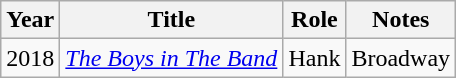<table class="wikitable">
<tr>
<th>Year</th>
<th>Title</th>
<th>Role</th>
<th>Notes</th>
</tr>
<tr>
<td>2018</td>
<td><em><a href='#'>The Boys in The Band</a></em></td>
<td>Hank</td>
<td>Broadway</td>
</tr>
</table>
